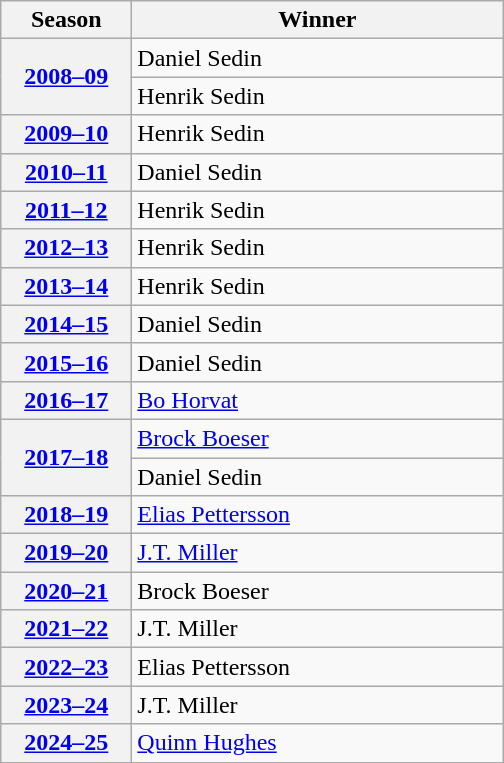<table class="wikitable">
<tr>
<th scope="col" style="width:5em">Season</th>
<th scope="col" style="width:15em">Winner</th>
</tr>
<tr>
<th scope="row" rowspan="2"><a href='#'>2008–09</a></th>
<td>Daniel Sedin</td>
</tr>
<tr>
<td>Henrik Sedin</td>
</tr>
<tr>
<th scope="row"><a href='#'>2009–10</a></th>
<td>Henrik Sedin</td>
</tr>
<tr>
<th scope="row"><a href='#'>2010–11</a></th>
<td>Daniel Sedin</td>
</tr>
<tr>
<th scope="row"><a href='#'>2011–12</a></th>
<td>Henrik Sedin</td>
</tr>
<tr>
<th scope="row"><a href='#'>2012–13</a></th>
<td>Henrik Sedin</td>
</tr>
<tr>
<th scope="row"><a href='#'>2013–14</a></th>
<td>Henrik Sedin</td>
</tr>
<tr>
<th scope="row"><a href='#'>2014–15</a></th>
<td>Daniel Sedin</td>
</tr>
<tr>
<th scope="row"><a href='#'>2015–16</a></th>
<td>Daniel Sedin</td>
</tr>
<tr>
<th scope="row"><a href='#'>2016–17</a></th>
<td><a href='#'>Bo Horvat</a></td>
</tr>
<tr>
<th scope="row" rowspan="2"><a href='#'>2017–18</a></th>
<td><a href='#'>Brock Boeser</a></td>
</tr>
<tr>
<td>Daniel Sedin</td>
</tr>
<tr>
<th scope="row"><a href='#'>2018–19</a></th>
<td><a href='#'>Elias Pettersson</a></td>
</tr>
<tr>
<th scope="row"><a href='#'>2019–20</a></th>
<td><a href='#'>J.T. Miller</a></td>
</tr>
<tr>
<th scope="row"><a href='#'>2020–21</a></th>
<td>Brock Boeser</td>
</tr>
<tr>
<th scope="row"><a href='#'>2021–22</a></th>
<td>J.T. Miller</td>
</tr>
<tr>
<th scope="row"><a href='#'>2022–23</a></th>
<td>Elias Pettersson</td>
</tr>
<tr>
<th scope="row"><a href='#'>2023–24</a></th>
<td>J.T. Miller</td>
</tr>
<tr>
<th scope="row"><a href='#'>2024–25</a></th>
<td><a href='#'>Quinn Hughes</a></td>
</tr>
</table>
